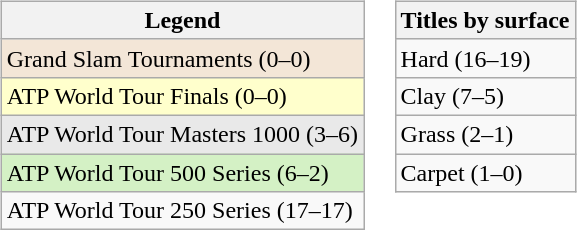<table>
<tr valign=top>
<td><br><table class="wikitable sortable mw-collapsible mw-collapsed">
<tr>
<th>Legend</th>
</tr>
<tr style="background:#f3e6d7;">
<td>Grand Slam Tournaments (0–0)</td>
</tr>
<tr style="background:#ffffcc;">
<td>ATP World Tour Finals (0–0)</td>
</tr>
<tr style="background:#e9e9e9;">
<td>ATP World Tour Masters 1000 (3–6)</td>
</tr>
<tr style="background:#d4f1c5;">
<td>ATP World Tour 500 Series (6–2)</td>
</tr>
<tr>
<td>ATP World Tour 250 Series (17–17)</td>
</tr>
</table>
</td>
<td><br><table class="wikitable sortable mw-collapsible mw-collapsed">
<tr>
<th>Titles by surface</th>
</tr>
<tr>
<td>Hard (16–19)</td>
</tr>
<tr>
<td>Clay (7–5)</td>
</tr>
<tr>
<td>Grass (2–1)</td>
</tr>
<tr>
<td>Carpet (1–0)</td>
</tr>
</table>
</td>
</tr>
</table>
